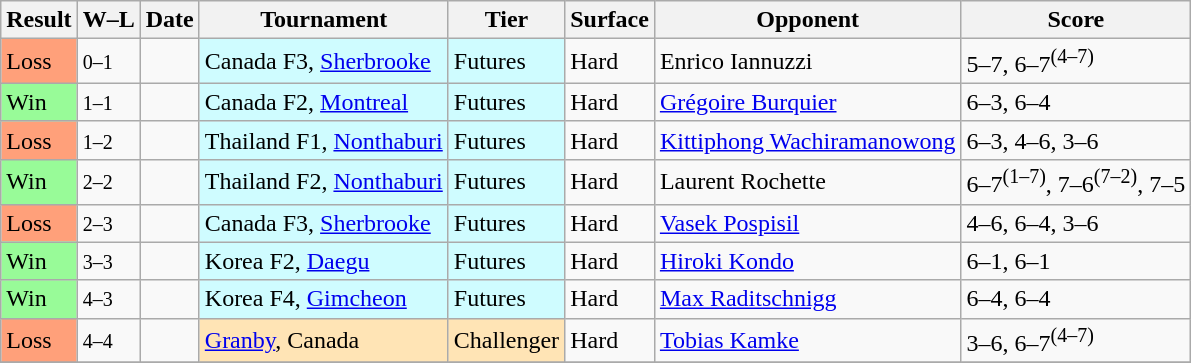<table class="sortable wikitable nowrap">
<tr>
<th>Result</th>
<th class=unsortable>W–L</th>
<th>Date</th>
<th>Tournament</th>
<th>Tier</th>
<th>Surface</th>
<th>Opponent</th>
<th class=unsortable>Score</th>
</tr>
<tr>
<td bgcolor=FFA07A>Loss</td>
<td><small>0–1</small></td>
<td></td>
<td style=background:#cffcff>Canada F3, <a href='#'>Sherbrooke</a></td>
<td style=background:#cffcff>Futures</td>
<td>Hard</td>
<td> Enrico Iannuzzi</td>
<td>5–7, 6–7<sup>(4–7)</sup></td>
</tr>
<tr>
<td bgcolor=98FB98>Win</td>
<td><small>1–1</small></td>
<td></td>
<td style=background:#cffcff>Canada F2, <a href='#'>Montreal</a></td>
<td style=background:#cffcff>Futures</td>
<td>Hard</td>
<td> <a href='#'>Grégoire Burquier</a></td>
<td>6–3, 6–4</td>
</tr>
<tr>
<td bgcolor=FFA07A>Loss</td>
<td><small>1–2</small></td>
<td></td>
<td style=background:#cffcff>Thailand F1, <a href='#'>Nonthaburi</a></td>
<td style=background:#cffcff>Futures</td>
<td>Hard</td>
<td> <a href='#'>Kittiphong Wachiramanowong</a></td>
<td>6–3, 4–6, 3–6</td>
</tr>
<tr>
<td bgcolor=98FB98>Win</td>
<td><small>2–2</small></td>
<td></td>
<td style=background:#cffcff>Thailand F2, <a href='#'>Nonthaburi</a></td>
<td style=background:#cffcff>Futures</td>
<td>Hard</td>
<td> Laurent Rochette</td>
<td>6–7<sup>(1–7)</sup>, 7–6<sup>(7–2)</sup>, 7–5</td>
</tr>
<tr>
<td bgcolor=FFA07A>Loss</td>
<td><small>2–3</small></td>
<td></td>
<td style=background:#cffcff>Canada F3, <a href='#'>Sherbrooke</a></td>
<td style=background:#cffcff>Futures</td>
<td>Hard</td>
<td> <a href='#'>Vasek Pospisil</a></td>
<td>4–6, 6–4, 3–6</td>
</tr>
<tr>
<td bgcolor=98FB98>Win</td>
<td><small>3–3</small></td>
<td></td>
<td style=background:#cffcff>Korea F2, <a href='#'>Daegu</a></td>
<td style=background:#cffcff>Futures</td>
<td>Hard</td>
<td> <a href='#'>Hiroki Kondo</a></td>
<td>6–1, 6–1</td>
</tr>
<tr>
<td bgcolor=98FB98>Win</td>
<td><small>4–3</small></td>
<td></td>
<td style=background:#cffcff>Korea F4, <a href='#'>Gimcheon</a></td>
<td style=background:#cffcff>Futures</td>
<td>Hard</td>
<td> <a href='#'>Max Raditschnigg</a></td>
<td>6–4, 6–4</td>
</tr>
<tr>
<td bgcolor=FFA07A>Loss</td>
<td><small>4–4</small></td>
<td><a href='#'></a></td>
<td style=background:moccasin><a href='#'>Granby</a>, Canada</td>
<td style=background:moccasin>Challenger</td>
<td>Hard</td>
<td> <a href='#'>Tobias Kamke</a></td>
<td>3–6, 6–7<sup>(4–7)</sup></td>
</tr>
<tr>
</tr>
</table>
